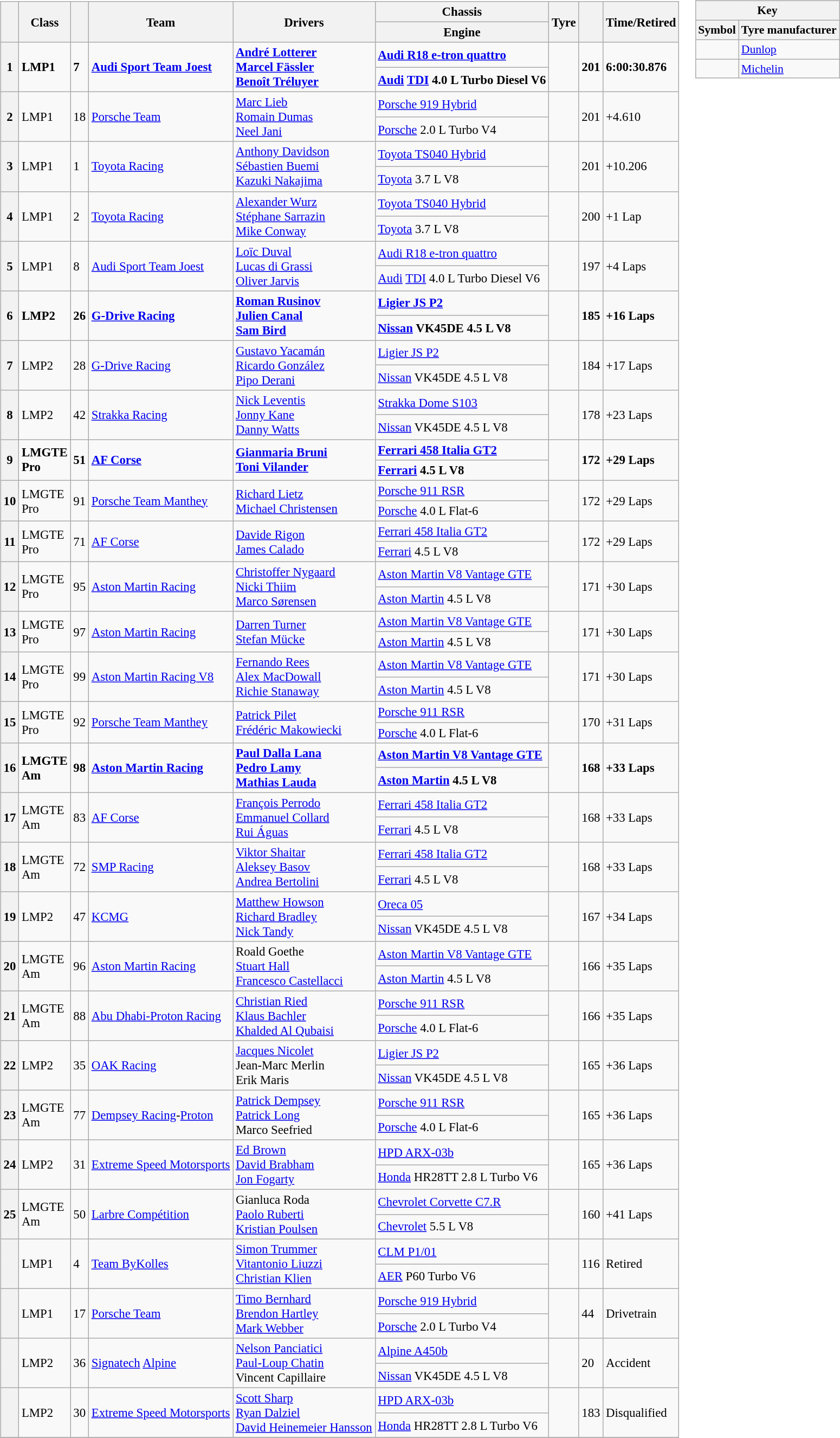<table>
<tr valign="top">
<td><br><table class="wikitable" style="font-size: 95%;">
<tr>
<th rowspan=2></th>
<th rowspan=2>Class</th>
<th rowspan=2></th>
<th rowspan=2>Team</th>
<th rowspan=2>Drivers</th>
<th scope="col">Chassis</th>
<th rowspan=2>Tyre</th>
<th rowspan=2></th>
<th rowspan=2>Time/Retired</th>
</tr>
<tr>
<th scope=row>Engine</th>
</tr>
<tr style="font-weight:bold">
<th rowspan=2>1</th>
<td rowspan=2>LMP1</td>
<td rowspan=2>7</td>
<td rowspan=2> <a href='#'>Audi Sport Team Joest</a></td>
<td rowspan=2> <a href='#'>André Lotterer</a><br> <a href='#'>Marcel Fässler</a><br> <a href='#'>Benoît Tréluyer</a></td>
<td><a href='#'>Audi R18 e-tron quattro</a></td>
<td rowspan=2></td>
<td rowspan=2>201</td>
<td rowspan=2>6:00:30.876</td>
</tr>
<tr style="font-weight:bold">
<td><a href='#'>Audi</a> <a href='#'>TDI</a> 4.0 L Turbo Diesel V6</td>
</tr>
<tr>
<th rowspan=2>2</th>
<td rowspan=2>LMP1</td>
<td rowspan=2>18</td>
<td rowspan=2> <a href='#'>Porsche Team</a></td>
<td rowspan=2> <a href='#'>Marc Lieb</a><br> <a href='#'>Romain Dumas</a><br> <a href='#'>Neel Jani</a></td>
<td><a href='#'>Porsche 919 Hybrid</a></td>
<td rowspan=2></td>
<td rowspan=2>201</td>
<td rowspan=2>+4.610</td>
</tr>
<tr>
<td><a href='#'>Porsche</a> 2.0 L Turbo V4</td>
</tr>
<tr>
<th rowspan=2>3</th>
<td rowspan=2>LMP1</td>
<td rowspan=2>1</td>
<td rowspan=2> <a href='#'>Toyota Racing</a></td>
<td rowspan=2> <a href='#'>Anthony Davidson</a><br> <a href='#'>Sébastien Buemi</a><br> <a href='#'>Kazuki Nakajima</a></td>
<td><a href='#'>Toyota TS040 Hybrid</a></td>
<td rowspan=2></td>
<td rowspan=2>201</td>
<td rowspan=2>+10.206</td>
</tr>
<tr>
<td><a href='#'>Toyota</a> 3.7 L V8</td>
</tr>
<tr>
<th rowspan=2>4</th>
<td rowspan=2>LMP1</td>
<td rowspan=2>2</td>
<td rowspan=2> <a href='#'>Toyota Racing</a></td>
<td rowspan=2> <a href='#'>Alexander Wurz</a><br> <a href='#'>Stéphane Sarrazin</a><br> <a href='#'>Mike Conway</a></td>
<td><a href='#'>Toyota TS040 Hybrid</a></td>
<td rowspan=2></td>
<td rowspan=2>200</td>
<td rowspan=2>+1 Lap</td>
</tr>
<tr>
<td><a href='#'>Toyota</a> 3.7 L V8</td>
</tr>
<tr>
<th rowspan=2>5</th>
<td rowspan=2>LMP1</td>
<td rowspan=2>8</td>
<td rowspan=2> <a href='#'>Audi Sport Team Joest</a></td>
<td rowspan=2> <a href='#'>Loïc Duval</a><br> <a href='#'>Lucas di Grassi</a><br> <a href='#'>Oliver Jarvis</a></td>
<td><a href='#'>Audi R18 e-tron quattro</a></td>
<td rowspan=2></td>
<td rowspan=2>197</td>
<td rowspan=2>+4 Laps</td>
</tr>
<tr>
<td><a href='#'>Audi</a> <a href='#'>TDI</a> 4.0 L Turbo Diesel V6</td>
</tr>
<tr style="font-weight:bold">
<th rowspan=2>6</th>
<td rowspan=2>LMP2</td>
<td rowspan=2>26</td>
<td rowspan=2> <a href='#'>G-Drive Racing</a></td>
<td rowspan=2> <a href='#'>Roman Rusinov</a><br> <a href='#'>Julien Canal</a><br> <a href='#'>Sam Bird</a></td>
<td><a href='#'>Ligier JS P2</a></td>
<td rowspan=2></td>
<td rowspan=2>185</td>
<td rowspan=2>+16 Laps</td>
</tr>
<tr style="font-weight:bold">
<td><a href='#'>Nissan</a> VK45DE 4.5 L V8</td>
</tr>
<tr>
<th rowspan=2>7</th>
<td rowspan=2>LMP2</td>
<td rowspan=2>28</td>
<td rowspan=2> <a href='#'>G-Drive Racing</a></td>
<td rowspan=2> <a href='#'>Gustavo Yacamán</a><br> <a href='#'>Ricardo González</a><br> <a href='#'>Pipo Derani</a></td>
<td><a href='#'>Ligier JS P2</a></td>
<td rowspan=2></td>
<td rowspan=2>184</td>
<td rowspan=2>+17 Laps</td>
</tr>
<tr>
<td><a href='#'>Nissan</a> VK45DE 4.5 L V8</td>
</tr>
<tr>
<th rowspan=2>8</th>
<td rowspan=2>LMP2</td>
<td rowspan=2>42</td>
<td rowspan=2> <a href='#'>Strakka Racing</a></td>
<td rowspan=2> <a href='#'>Nick Leventis</a><br> <a href='#'>Jonny Kane</a><br> <a href='#'>Danny Watts</a></td>
<td><a href='#'>Strakka Dome S103</a></td>
<td rowspan=2></td>
<td rowspan=2>178</td>
<td rowspan=2>+23 Laps</td>
</tr>
<tr>
<td><a href='#'>Nissan</a> VK45DE 4.5 L V8</td>
</tr>
<tr style="font-weight:bold">
<th rowspan=2>9</th>
<td rowspan=2>LMGTE<br>Pro</td>
<td rowspan=2>51</td>
<td rowspan=2> <a href='#'>AF Corse</a></td>
<td rowspan=2> <a href='#'>Gianmaria Bruni</a><br> <a href='#'>Toni Vilander</a></td>
<td><a href='#'>Ferrari 458 Italia GT2</a></td>
<td rowspan=2></td>
<td rowspan=2>172</td>
<td rowspan=2>+29 Laps</td>
</tr>
<tr style="font-weight:bold">
<td><a href='#'>Ferrari</a> 4.5 L V8</td>
</tr>
<tr>
<th rowspan=2>10</th>
<td rowspan=2>LMGTE<br>Pro</td>
<td rowspan=2>91</td>
<td rowspan=2> <a href='#'>Porsche Team Manthey</a></td>
<td rowspan=2> <a href='#'>Richard Lietz</a><br> <a href='#'>Michael Christensen</a></td>
<td><a href='#'>Porsche 911 RSR</a></td>
<td rowspan=2></td>
<td rowspan=2>172</td>
<td rowspan=2>+29 Laps</td>
</tr>
<tr>
<td><a href='#'>Porsche</a> 4.0 L Flat-6</td>
</tr>
<tr>
<th rowspan=2>11</th>
<td rowspan=2>LMGTE<br>Pro</td>
<td rowspan=2>71</td>
<td rowspan=2> <a href='#'>AF Corse</a></td>
<td rowspan=2> <a href='#'>Davide Rigon</a><br> <a href='#'>James Calado</a></td>
<td><a href='#'>Ferrari 458 Italia GT2</a></td>
<td rowspan=2></td>
<td rowspan=2>172</td>
<td rowspan=2>+29 Laps</td>
</tr>
<tr>
<td><a href='#'>Ferrari</a> 4.5 L V8</td>
</tr>
<tr>
<th rowspan=2>12</th>
<td rowspan=2>LMGTE<br>Pro</td>
<td rowspan=2>95</td>
<td rowspan=2> <a href='#'>Aston Martin Racing</a></td>
<td rowspan=2> <a href='#'>Christoffer Nygaard</a><br> <a href='#'>Nicki Thiim</a><br> <a href='#'>Marco Sørensen</a></td>
<td><a href='#'>Aston Martin V8 Vantage GTE</a></td>
<td rowspan=2></td>
<td rowspan=2>171</td>
<td rowspan=2>+30 Laps</td>
</tr>
<tr>
<td><a href='#'>Aston Martin</a> 4.5 L V8</td>
</tr>
<tr>
<th rowspan=2>13</th>
<td rowspan=2>LMGTE<br>Pro</td>
<td rowspan=2>97</td>
<td rowspan=2> <a href='#'>Aston Martin Racing</a></td>
<td rowspan=2> <a href='#'>Darren Turner</a><br> <a href='#'>Stefan Mücke</a></td>
<td><a href='#'>Aston Martin V8 Vantage GTE</a></td>
<td rowspan=2></td>
<td rowspan=2>171</td>
<td rowspan=2>+30 Laps</td>
</tr>
<tr>
<td><a href='#'>Aston Martin</a> 4.5 L V8</td>
</tr>
<tr>
<th rowspan=2>14</th>
<td rowspan=2>LMGTE<br>Pro</td>
<td rowspan=2>99</td>
<td rowspan=2> <a href='#'>Aston Martin Racing V8</a></td>
<td rowspan=2> <a href='#'>Fernando Rees</a><br> <a href='#'>Alex MacDowall</a><br> <a href='#'>Richie Stanaway</a></td>
<td><a href='#'>Aston Martin V8 Vantage GTE</a></td>
<td rowspan=2></td>
<td rowspan=2>171</td>
<td rowspan=2>+30 Laps</td>
</tr>
<tr>
<td><a href='#'>Aston Martin</a> 4.5 L V8</td>
</tr>
<tr>
<th rowspan=2>15</th>
<td rowspan=2>LMGTE<br>Pro</td>
<td rowspan=2>92</td>
<td rowspan=2> <a href='#'>Porsche Team Manthey</a></td>
<td rowspan=2> <a href='#'>Patrick Pilet</a><br> <a href='#'>Frédéric Makowiecki</a></td>
<td><a href='#'>Porsche 911 RSR</a></td>
<td rowspan=2></td>
<td rowspan=2>170</td>
<td rowspan=2>+31 Laps</td>
</tr>
<tr>
<td><a href='#'>Porsche</a> 4.0 L Flat-6</td>
</tr>
<tr style="font-weight:bold">
<th rowspan=2>16</th>
<td rowspan=2>LMGTE<br>Am</td>
<td rowspan=2>98</td>
<td rowspan=2> <a href='#'>Aston Martin Racing</a></td>
<td rowspan=2> <a href='#'>Paul Dalla Lana</a><br> <a href='#'>Pedro Lamy</a><br> <a href='#'>Mathias Lauda</a></td>
<td><a href='#'>Aston Martin V8 Vantage GTE</a></td>
<td rowspan=2></td>
<td rowspan=2>168</td>
<td rowspan=2>+33 Laps</td>
</tr>
<tr style="font-weight:bold">
<td><a href='#'>Aston Martin</a> 4.5 L V8</td>
</tr>
<tr>
<th rowspan=2>17</th>
<td rowspan=2>LMGTE<br>Am</td>
<td rowspan=2>83</td>
<td rowspan=2> <a href='#'>AF Corse</a></td>
<td rowspan=2> <a href='#'>François Perrodo</a><br> <a href='#'>Emmanuel Collard</a><br> <a href='#'>Rui Águas</a></td>
<td><a href='#'>Ferrari 458 Italia GT2</a></td>
<td rowspan=2></td>
<td rowspan=2>168</td>
<td rowspan=2>+33 Laps</td>
</tr>
<tr>
<td><a href='#'>Ferrari</a> 4.5 L V8</td>
</tr>
<tr>
<th rowspan=2>18</th>
<td rowspan=2>LMGTE<br>Am</td>
<td rowspan=2>72</td>
<td rowspan=2> <a href='#'>SMP Racing</a></td>
<td rowspan=2> <a href='#'>Viktor Shaitar</a><br> <a href='#'>Aleksey Basov</a><br> <a href='#'>Andrea Bertolini</a></td>
<td><a href='#'>Ferrari 458 Italia GT2</a></td>
<td rowspan=2></td>
<td rowspan=2>168</td>
<td rowspan=2>+33 Laps</td>
</tr>
<tr>
<td><a href='#'>Ferrari</a> 4.5 L V8</td>
</tr>
<tr>
<th rowspan=2>19</th>
<td rowspan=2>LMP2</td>
<td rowspan=2>47</td>
<td rowspan=2> <a href='#'>KCMG</a></td>
<td rowspan=2> <a href='#'>Matthew Howson</a><br> <a href='#'>Richard Bradley</a><br> <a href='#'>Nick Tandy</a></td>
<td><a href='#'>Oreca 05</a></td>
<td rowspan=2></td>
<td rowspan=2>167</td>
<td rowspan=2>+34 Laps</td>
</tr>
<tr>
<td><a href='#'>Nissan</a> VK45DE 4.5 L V8</td>
</tr>
<tr>
<th rowspan=2>20</th>
<td rowspan=2>LMGTE<br>Am</td>
<td rowspan=2>96</td>
<td rowspan=2> <a href='#'>Aston Martin Racing</a></td>
<td rowspan=2> Roald Goethe<br> <a href='#'>Stuart Hall</a><br> <a href='#'>Francesco Castellacci</a></td>
<td><a href='#'>Aston Martin V8 Vantage GTE</a></td>
<td rowspan=2></td>
<td rowspan=2>166</td>
<td rowspan=2>+35 Laps</td>
</tr>
<tr>
<td><a href='#'>Aston Martin</a> 4.5 L V8</td>
</tr>
<tr>
<th rowspan=2>21</th>
<td rowspan=2>LMGTE<br>Am</td>
<td rowspan=2>88</td>
<td rowspan=2> <a href='#'>Abu Dhabi-Proton Racing</a></td>
<td rowspan=2> <a href='#'>Christian Ried</a><br> <a href='#'>Klaus Bachler</a><br> <a href='#'>Khalded Al Qubaisi</a></td>
<td><a href='#'>Porsche 911 RSR</a></td>
<td rowspan=2></td>
<td rowspan=2>166</td>
<td rowspan=2>+35 Laps</td>
</tr>
<tr>
<td><a href='#'>Porsche</a> 4.0 L Flat-6</td>
</tr>
<tr>
<th rowspan=2>22</th>
<td rowspan=2>LMP2</td>
<td rowspan=2>35</td>
<td rowspan=2> <a href='#'>OAK Racing</a></td>
<td rowspan=2> <a href='#'>Jacques Nicolet</a><br> Jean-Marc Merlin<br> Erik Maris</td>
<td><a href='#'>Ligier JS P2</a></td>
<td rowspan=2></td>
<td rowspan=2>165</td>
<td rowspan=2>+36 Laps</td>
</tr>
<tr>
<td><a href='#'>Nissan</a> VK45DE 4.5 L V8</td>
</tr>
<tr>
<th rowspan=2>23</th>
<td rowspan=2>LMGTE<br>Am</td>
<td rowspan=2>77</td>
<td rowspan=2> <a href='#'>Dempsey Racing</a>-<a href='#'>Proton</a></td>
<td rowspan=2> <a href='#'>Patrick Dempsey</a><br> <a href='#'>Patrick Long</a><br> Marco Seefried</td>
<td><a href='#'>Porsche 911 RSR</a></td>
<td rowspan=2></td>
<td rowspan=2>165</td>
<td rowspan=2>+36 Laps</td>
</tr>
<tr>
<td><a href='#'>Porsche</a> 4.0 L Flat-6</td>
</tr>
<tr>
<th rowspan=2>24</th>
<td rowspan=2>LMP2</td>
<td rowspan=2>31</td>
<td rowspan=2> <a href='#'>Extreme Speed Motorsports</a></td>
<td rowspan=2> <a href='#'>Ed Brown</a><br> <a href='#'>David Brabham</a><br> <a href='#'>Jon Fogarty</a></td>
<td><a href='#'>HPD ARX-03b</a></td>
<td rowspan=2></td>
<td rowspan=2>165</td>
<td rowspan=2>+36 Laps</td>
</tr>
<tr>
<td><a href='#'>Honda</a> HR28TT 2.8 L Turbo V6</td>
</tr>
<tr>
<th rowspan=2>25</th>
<td rowspan=2>LMGTE<br>Am</td>
<td rowspan=2>50</td>
<td rowspan=2> <a href='#'>Larbre Compétition</a></td>
<td rowspan=2> Gianluca Roda<br> <a href='#'>Paolo Ruberti</a><br> <a href='#'>Kristian Poulsen</a></td>
<td><a href='#'>Chevrolet Corvette C7.R</a></td>
<td rowspan=2></td>
<td rowspan=2>160</td>
<td rowspan=2>+41 Laps</td>
</tr>
<tr>
<td><a href='#'>Chevrolet</a> 5.5 L V8</td>
</tr>
<tr>
<th rowspan=2></th>
<td rowspan=2>LMP1</td>
<td rowspan=2>4</td>
<td rowspan=2> <a href='#'>Team ByKolles</a></td>
<td rowspan=2> <a href='#'>Simon Trummer</a><br> <a href='#'>Vitantonio Liuzzi</a><br> <a href='#'>Christian Klien</a></td>
<td><a href='#'>CLM P1/01</a></td>
<td rowspan=2></td>
<td rowspan=2>116</td>
<td rowspan=2>Retired</td>
</tr>
<tr>
<td><a href='#'>AER</a> P60 Turbo V6</td>
</tr>
<tr>
<th rowspan=2></th>
<td rowspan=2>LMP1</td>
<td rowspan=2>17</td>
<td rowspan=2> <a href='#'>Porsche Team</a></td>
<td rowspan=2> <a href='#'>Timo Bernhard</a><br> <a href='#'>Brendon Hartley</a><br> <a href='#'>Mark Webber</a></td>
<td><a href='#'>Porsche 919 Hybrid</a></td>
<td rowspan=2></td>
<td rowspan=2>44</td>
<td rowspan=2>Drivetrain</td>
</tr>
<tr>
<td><a href='#'>Porsche</a> 2.0 L Turbo V4</td>
</tr>
<tr>
<th rowspan=2></th>
<td rowspan=2>LMP2</td>
<td rowspan=2>36</td>
<td rowspan=2> <a href='#'>Signatech</a> <a href='#'>Alpine</a></td>
<td rowspan=2> <a href='#'>Nelson Panciatici</a><br> <a href='#'>Paul-Loup Chatin</a><br> Vincent Capillaire</td>
<td><a href='#'>Alpine A450b</a></td>
<td rowspan=2></td>
<td rowspan=2>20</td>
<td rowspan=2>Accident</td>
</tr>
<tr>
<td><a href='#'>Nissan</a> VK45DE 4.5 L V8</td>
</tr>
<tr>
<th rowspan=2></th>
<td rowspan=2>LMP2</td>
<td rowspan=2>30</td>
<td rowspan=2> <a href='#'>Extreme Speed Motorsports</a></td>
<td rowspan=2> <a href='#'>Scott Sharp</a><br> <a href='#'>Ryan Dalziel</a><br> <a href='#'>David Heinemeier Hansson</a></td>
<td><a href='#'>HPD ARX-03b</a></td>
<td rowspan=2></td>
<td rowspan=2>183</td>
<td rowspan=2>Disqualified</td>
</tr>
<tr>
<td><a href='#'>Honda</a> HR28TT 2.8 L Turbo V6</td>
</tr>
<tr>
</tr>
</table>
</td>
<td><br><table style="margin-right:0; font-size:90%" class="wikitable">
<tr>
<th scope="col" colspan=2>Key</th>
</tr>
<tr>
<th scope="col">Symbol</th>
<th scope="col">Tyre manufacturer</th>
</tr>
<tr>
<td></td>
<td><a href='#'>Dunlop</a></td>
</tr>
<tr>
<td></td>
<td><a href='#'>Michelin</a></td>
</tr>
</table>
</td>
</tr>
</table>
